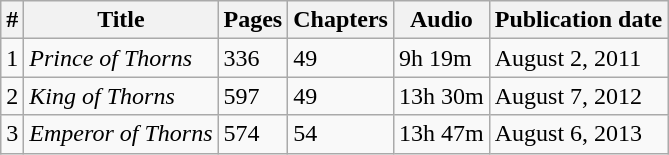<table class="wikitable">
<tr>
<th>#</th>
<th>Title</th>
<th>Pages</th>
<th>Chapters</th>
<th>Audio</th>
<th>Publication date</th>
</tr>
<tr>
<td>1</td>
<td><em>Prince of Thorns</em></td>
<td>336</td>
<td>49</td>
<td>9h 19m</td>
<td>August 2, 2011</td>
</tr>
<tr>
<td>2</td>
<td><em>King of Thorns</em></td>
<td>597</td>
<td>49</td>
<td>13h 30m</td>
<td>August 7, 2012</td>
</tr>
<tr>
<td>3</td>
<td><em>Emperor of Thorns</em></td>
<td>574</td>
<td>54</td>
<td>13h 47m</td>
<td>August 6, 2013</td>
</tr>
</table>
